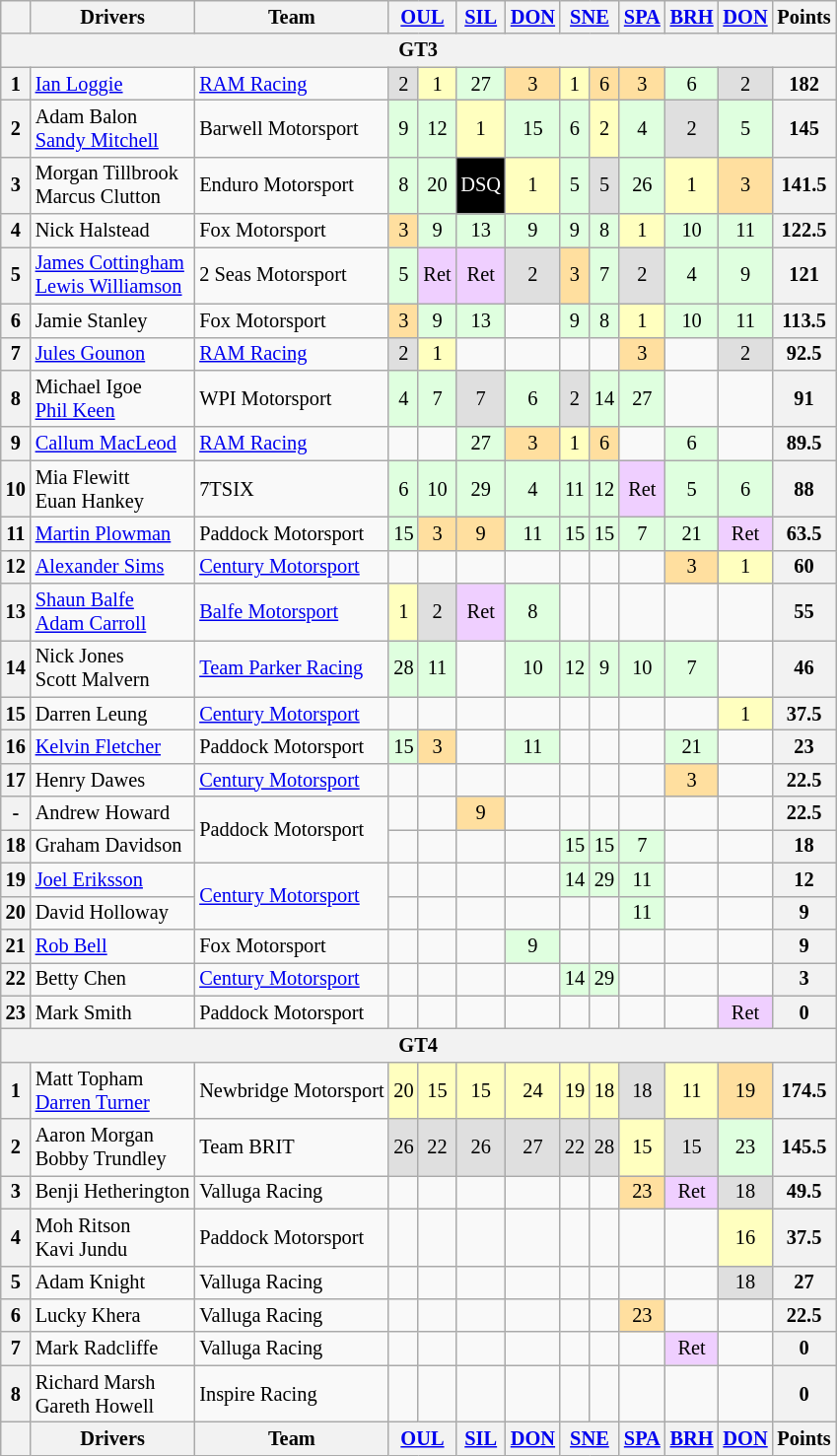<table class="wikitable" style="font-size:85%; text-align:center">
<tr>
<th></th>
<th>Drivers</th>
<th>Team</th>
<th colspan="2"><a href='#'>OUL</a></th>
<th><a href='#'>SIL</a></th>
<th><a href='#'>DON</a></th>
<th colspan="2"><a href='#'>SNE</a></th>
<th><a href='#'>SPA</a></th>
<th><a href='#'>BRH</a></th>
<th><a href='#'>DON</a></th>
<th>Points</th>
</tr>
<tr>
<th colspan="13">GT3</th>
</tr>
<tr>
<th>1</th>
<td align="left"> <a href='#'>Ian Loggie</a></td>
<td align="left"> <a href='#'>RAM Racing</a></td>
<td style="background:#dfdfdf;">2</td>
<td style="background:#ffffbf;">1</td>
<td style="background:#dfffdf;">27</td>
<td style="background:#ffdf9f;">3</td>
<td style="background:#ffffbf;">1</td>
<td style="background:#ffdf9f;">6</td>
<td style="background:#ffdf9f;">3</td>
<td style="background:#dfffdf;">6</td>
<td style="background:#dfdfdf;">2</td>
<th>182</th>
</tr>
<tr>
<th>2</th>
<td align="left"> Adam Balon<br> <a href='#'>Sandy Mitchell</a></td>
<td align="left"> Barwell Motorsport</td>
<td style="background:#dfffdf;">9</td>
<td style="background:#dfffdf;">12</td>
<td style="background:#ffffbf;">1</td>
<td style="background:#dfffdf;">15</td>
<td style="background:#dfffdf;">6</td>
<td style="background:#ffffbf;">2</td>
<td style="background:#dfffdf;">4</td>
<td style="background:#dfdfdf;">2</td>
<td style="background:#dfffdf;">5</td>
<th>145</th>
</tr>
<tr>
<th>3</th>
<td align="left"> Morgan Tillbrook<br> Marcus Clutton</td>
<td align="left"> Enduro Motorsport</td>
<td style="background:#dfffdf;">8</td>
<td style="background:#dfffdf;">20</td>
<td style="background-color:#000000; color:white">DSQ</td>
<td style="background:#ffffbf;">1</td>
<td style="background:#dfffdf;">5</td>
<td style="background:#dfdfdf;">5</td>
<td style="background:#dfffdf;">26</td>
<td style="background:#ffffbf;">1</td>
<td style="background:#ffdf9f;">3</td>
<th>141.5</th>
</tr>
<tr>
<th>4</th>
<td align="left"> Nick Halstead</td>
<td align="left"> Fox Motorsport</td>
<td style="background:#ffdf9f;">3</td>
<td style="background:#dfffdf;">9</td>
<td style="background:#dfffdf;">13</td>
<td style="background:#dfffdf;">9</td>
<td style="background:#dfffdf;">9</td>
<td style="background:#dfffdf;">8</td>
<td style="background:#ffffbf;">1</td>
<td style="background:#dfffdf;">10</td>
<td style="background:#dfffdf;">11</td>
<th>122.5</th>
</tr>
<tr>
<th>5</th>
<td align="left"> <a href='#'>James Cottingham</a><br> <a href='#'>Lewis Williamson</a></td>
<td align="left"> 2 Seas Motorsport</td>
<td style="background:#dfffdf;">5</td>
<td style="background:#efcfff;">Ret</td>
<td style="background:#efcfff;">Ret</td>
<td style="background:#dfdfdf;">2</td>
<td style="background:#ffdf9f;">3</td>
<td style="background:#dfffdf;">7</td>
<td style="background:#dfdfdf;">2</td>
<td style="background:#dfffdf;">4</td>
<td style="background:#dfffdf;">9</td>
<th>121</th>
</tr>
<tr>
<th>6</th>
<td align="left"> Jamie Stanley</td>
<td align="left"> Fox Motorsport</td>
<td style="background:#ffdf9f;">3</td>
<td style="background:#dfffdf;">9</td>
<td style="background:#dfffdf;">13</td>
<td></td>
<td style="background:#dfffdf;">9</td>
<td style="background:#dfffdf;">8</td>
<td style="background:#ffffbf;">1</td>
<td style="background:#dfffdf;">10</td>
<td style="background:#dfffdf;">11</td>
<th>113.5</th>
</tr>
<tr>
<th>7</th>
<td align="left"> <a href='#'>Jules Gounon</a></td>
<td align="left"> <a href='#'>RAM Racing</a></td>
<td style="background:#dfdfdf;">2</td>
<td style="background:#ffffbf;">1</td>
<td></td>
<td></td>
<td></td>
<td></td>
<td style="background:#ffdf9f;">3</td>
<td></td>
<td style="background:#dfdfdf;">2</td>
<th>92.5</th>
</tr>
<tr>
<th>8</th>
<td align="left"> Michael Igoe<br> <a href='#'>Phil Keen</a></td>
<td align="left"> WPI Motorsport</td>
<td style="background:#dfffdf;">4</td>
<td style="background:#dfffdf;">7</td>
<td style="background:#dfdfdf;">7</td>
<td style="background:#dfffdf;">6</td>
<td style="background:#dfdfdf;">2</td>
<td style="background:#dfffdf;">14</td>
<td style="background:#dfffdf;">27</td>
<td></td>
<td></td>
<th>91</th>
</tr>
<tr>
<th>9</th>
<td align="left"> <a href='#'>Callum MacLeod</a></td>
<td align="left"> <a href='#'>RAM Racing</a></td>
<td></td>
<td></td>
<td style="background:#dfffdf;">27</td>
<td style="background:#ffdf9f;">3</td>
<td style="background:#ffffbf;">1</td>
<td style="background:#ffdf9f;">6</td>
<td></td>
<td style="background:#dfffdf;">6</td>
<td></td>
<th>89.5</th>
</tr>
<tr>
<th>10</th>
<td align="left"> Mia Flewitt<br> Euan Hankey</td>
<td align="left"> 7TSIX</td>
<td style="background:#dfffdf;">6</td>
<td style="background:#dfffdf;">10</td>
<td style="background:#dfffdf;">29</td>
<td style="background:#dfffdf;">4</td>
<td style="background:#dfffdf;">11</td>
<td style="background:#dfffdf;">12</td>
<td style="background:#efcfff;">Ret</td>
<td style="background:#dfffdf;">5</td>
<td style="background:#dfffdf;">6</td>
<th>88</th>
</tr>
<tr>
<th>11</th>
<td align="left"> <a href='#'>Martin Plowman</a></td>
<td align="left"> Paddock Motorsport</td>
<td style="background:#dfffdf;">15</td>
<td style="background:#ffdf9f;">3</td>
<td style="background:#ffdf9f;">9</td>
<td style="background:#dfffdf;">11</td>
<td style="background:#dfffdf;">15</td>
<td style="background:#dfffdf;">15</td>
<td style="background:#dfffdf;">7</td>
<td style="background:#dfffdf;">21</td>
<td style="background:#efcfff;">Ret</td>
<th>63.5</th>
</tr>
<tr>
<th>12</th>
<td align="left"> <a href='#'>Alexander Sims</a></td>
<td align="left"> <a href='#'>Century Motorsport</a></td>
<td></td>
<td></td>
<td></td>
<td></td>
<td></td>
<td></td>
<td></td>
<td style="background:#ffdf9f;">3</td>
<td style="background:#ffffbf;">1</td>
<th>60</th>
</tr>
<tr>
<th>13</th>
<td align="left"> <a href='#'>Shaun Balfe</a><br> <a href='#'>Adam Carroll</a></td>
<td align="left"> <a href='#'>Balfe Motorsport</a></td>
<td style="background:#ffffbf;">1</td>
<td style="background:#dfdfdf;">2</td>
<td style="background:#efcfff;">Ret</td>
<td style="background:#dfffdf;">8</td>
<td></td>
<td></td>
<td></td>
<td></td>
<td></td>
<th>55</th>
</tr>
<tr>
<th>14</th>
<td align="left"> Nick Jones<br> Scott Malvern</td>
<td align="left"> <a href='#'>Team Parker Racing</a></td>
<td style="background:#dfffdf;">28</td>
<td style="background:#dfffdf;">11</td>
<td></td>
<td style="background:#dfffdf;">10</td>
<td style="background:#dfffdf;">12</td>
<td style="background:#dfffdf;">9</td>
<td style="background:#dfffdf;">10</td>
<td style="background:#dfffdf;">7</td>
<td></td>
<th>46</th>
</tr>
<tr>
<th>15</th>
<td align="left"> Darren Leung</td>
<td align="left"> <a href='#'>Century Motorsport</a></td>
<td></td>
<td></td>
<td></td>
<td></td>
<td></td>
<td></td>
<td></td>
<td></td>
<td style="background:#ffffbf;">1</td>
<th>37.5</th>
</tr>
<tr>
<th>16</th>
<td align="left"> <a href='#'>Kelvin Fletcher</a></td>
<td align="left"> Paddock Motorsport</td>
<td style="background:#dfffdf;">15</td>
<td style="background:#ffdf9f;">3</td>
<td></td>
<td style="background:#dfffdf;">11</td>
<td></td>
<td></td>
<td></td>
<td style="background:#dfffdf;">21</td>
<td></td>
<th>23</th>
</tr>
<tr>
<th>17</th>
<td align="left"> Henry Dawes</td>
<td align="left"> <a href='#'>Century Motorsport</a></td>
<td></td>
<td></td>
<td></td>
<td></td>
<td></td>
<td></td>
<td></td>
<td style="background:#ffdf9f;">3</td>
<td></td>
<th>22.5</th>
</tr>
<tr>
<th>-</th>
<td align="left"> Andrew Howard</td>
<td rowspan="2"  align="left"> Paddock Motorsport</td>
<td></td>
<td></td>
<td style="background:#ffdf9f;">9</td>
<td></td>
<td></td>
<td></td>
<td></td>
<td></td>
<td></td>
<th>22.5</th>
</tr>
<tr>
<th>18</th>
<td align="left"> Graham Davidson</td>
<td></td>
<td></td>
<td></td>
<td></td>
<td style="background:#dfffdf;">15</td>
<td style="background:#dfffdf;">15</td>
<td style="background:#dfffdf;">7</td>
<td></td>
<td></td>
<th>18</th>
</tr>
<tr>
<th>19</th>
<td align="left"> <a href='#'>Joel Eriksson</a></td>
<td rowspan="2"  align="left"> <a href='#'>Century Motorsport</a></td>
<td></td>
<td></td>
<td></td>
<td></td>
<td style="background:#dfffdf;">14</td>
<td style="background:#dfffdf;">29</td>
<td style="background:#dfffdf;">11</td>
<td></td>
<td></td>
<th>12</th>
</tr>
<tr>
<th>20</th>
<td align="left"> David Holloway</td>
<td></td>
<td></td>
<td></td>
<td></td>
<td></td>
<td></td>
<td style="background:#dfffdf;">11</td>
<td></td>
<td></td>
<th>9</th>
</tr>
<tr>
<th>21</th>
<td align="left"> <a href='#'>Rob Bell</a></td>
<td align="left"> Fox Motorsport</td>
<td></td>
<td></td>
<td></td>
<td style="background:#dfffdf;">9</td>
<td></td>
<td></td>
<td></td>
<td></td>
<td></td>
<th>9</th>
</tr>
<tr>
<th>22</th>
<td align="left"> Betty Chen</td>
<td align="left"> <a href='#'>Century Motorsport</a></td>
<td></td>
<td></td>
<td></td>
<td></td>
<td style="background:#dfffdf;">14</td>
<td style="background:#dfffdf;">29</td>
<td></td>
<td></td>
<td></td>
<th>3</th>
</tr>
<tr>
<th>23</th>
<td align="left"> Mark Smith</td>
<td align="left"> Paddock Motorsport</td>
<td></td>
<td></td>
<td></td>
<td></td>
<td></td>
<td></td>
<td></td>
<td></td>
<td style="background:#efcfff;">Ret</td>
<th>0</th>
</tr>
<tr>
<th colspan="13">GT4</th>
</tr>
<tr>
<th>1</th>
<td align="left"> Matt Topham<br> <a href='#'>Darren Turner</a></td>
<td align="left"> Newbridge Motorsport</td>
<td style="background:#ffffbf;">20</td>
<td style="background:#ffffbf;">15</td>
<td style="background:#ffffbf;">15</td>
<td style="background:#ffffbf;">24</td>
<td style="background:#ffffbf;">19</td>
<td style="background:#ffffbf;">18</td>
<td style="background:#dfdfdf;">18</td>
<td style="background:#ffffbf;">11</td>
<td style="background:#ffdf9f;">19</td>
<th>174.5</th>
</tr>
<tr>
<th>2</th>
<td align="left"> Aaron Morgan<br> Bobby Trundley</td>
<td align="left"> Team BRIT</td>
<td style="background:#dfdfdf;">26</td>
<td style="background:#dfdfdf;">22</td>
<td style="background:#dfdfdf;">26</td>
<td style="background:#dfdfdf;">27</td>
<td style="background:#dfdfdf;">22</td>
<td style="background:#dfdfdf;">28</td>
<td style="background:#ffffbf;">15</td>
<td style="background:#dfdfdf;">15</td>
<td style="background:#dfffdf;">23</td>
<th>145.5</th>
</tr>
<tr>
<th>3</th>
<td align="left"> Benji Hetherington</td>
<td align="left"> Valluga Racing</td>
<td></td>
<td></td>
<td></td>
<td></td>
<td></td>
<td></td>
<td style="background:#ffdf9f;">23</td>
<td style="background:#efcfff;">Ret</td>
<td style="background:#dfdfdf;">18</td>
<th>49.5</th>
</tr>
<tr>
<th>4</th>
<td align="left"> Moh Ritson<br> Kavi Jundu</td>
<td align="left"> Paddock Motorsport</td>
<td></td>
<td></td>
<td></td>
<td></td>
<td></td>
<td></td>
<td></td>
<td></td>
<td style="background:#ffffbf;">16</td>
<th>37.5</th>
</tr>
<tr>
<th>5</th>
<td align="left"> Adam Knight</td>
<td align="left"> Valluga Racing</td>
<td></td>
<td></td>
<td></td>
<td></td>
<td></td>
<td></td>
<td></td>
<td></td>
<td style="background:#dfdfdf;">18</td>
<th>27</th>
</tr>
<tr>
<th>6</th>
<td align="left"> Lucky Khera</td>
<td align="left"> Valluga Racing</td>
<td></td>
<td></td>
<td></td>
<td></td>
<td></td>
<td></td>
<td style="background:#ffdf9f;">23</td>
<td></td>
<td></td>
<th>22.5</th>
</tr>
<tr>
<th>7</th>
<td align="left"> Mark Radcliffe</td>
<td align="left"> Valluga Racing</td>
<td></td>
<td></td>
<td></td>
<td></td>
<td></td>
<td></td>
<td></td>
<td style="background:#efcfff;">Ret</td>
<td></td>
<th>0</th>
</tr>
<tr>
<th>8</th>
<td align="left"> Richard Marsh<br> Gareth Howell</td>
<td align="left"> Inspire Racing</td>
<td></td>
<td></td>
<td></td>
<td></td>
<td></td>
<td></td>
<td></td>
<td></td>
<td></td>
<th>0</th>
</tr>
<tr>
<th></th>
<th>Drivers</th>
<th>Team</th>
<th colspan="2"><a href='#'>OUL</a></th>
<th><a href='#'>SIL</a></th>
<th><a href='#'>DON</a></th>
<th colspan="2"><a href='#'>SNE</a></th>
<th><a href='#'>SPA</a></th>
<th><a href='#'>BRH</a></th>
<th><a href='#'>DON</a></th>
<th>Points</th>
</tr>
</table>
